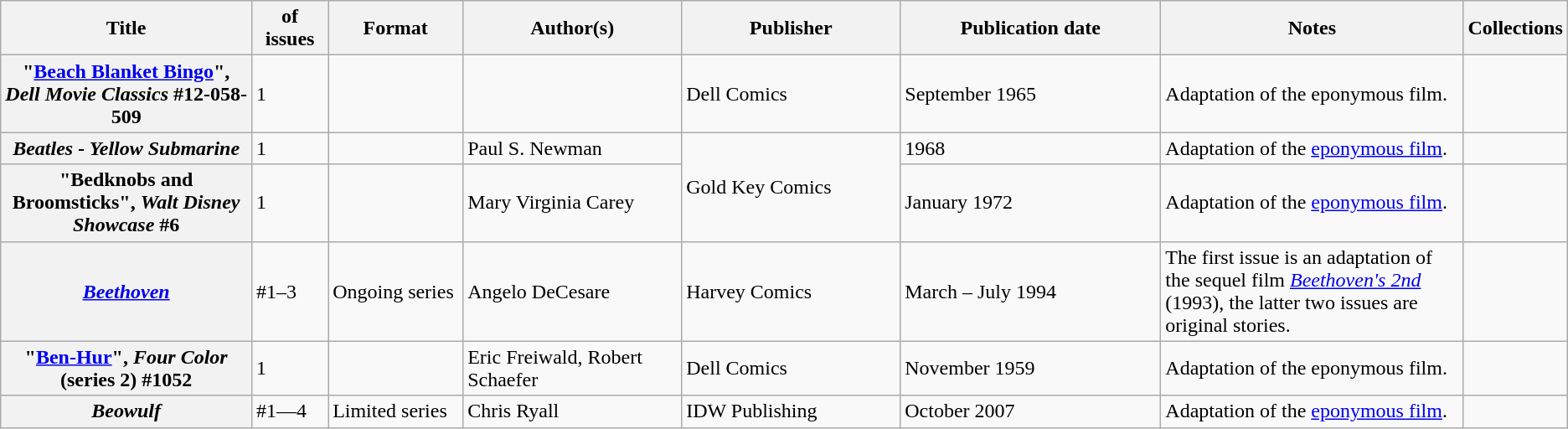<table class="wikitable">
<tr>
<th>Title</th>
<th style="width:40pt"> of issues</th>
<th style="width:75pt">Format</th>
<th style="width:125pt">Author(s)</th>
<th style="width:125pt">Publisher</th>
<th style="width:150pt">Publication date</th>
<th style="width:175pt">Notes</th>
<th>Collections</th>
</tr>
<tr>
<th>"<a href='#'>Beach Blanket Bingo</a>", <em>Dell Movie Classics</em> #12-058-509</th>
<td>1</td>
<td></td>
<td></td>
<td>Dell Comics</td>
<td>September 1965</td>
<td>Adaptation of the eponymous film.</td>
<td></td>
</tr>
<tr>
<th><em>Beatles - Yellow Submarine</em></th>
<td>1</td>
<td></td>
<td>Paul S. Newman</td>
<td rowspan="2">Gold Key Comics</td>
<td>1968</td>
<td>Adaptation of the <a href='#'>eponymous film</a>.</td>
<td></td>
</tr>
<tr>
<th>"Bedknobs and Broomsticks", <em>Walt Disney Showcase</em> #6</th>
<td>1</td>
<td></td>
<td>Mary Virginia Carey</td>
<td>January 1972</td>
<td>Adaptation of the <a href='#'>eponymous film</a>.</td>
<td></td>
</tr>
<tr>
<th><em><a href='#'>Beethoven</a></em></th>
<td>#1–3</td>
<td>Ongoing series</td>
<td>Angelo DeCesare</td>
<td>Harvey Comics</td>
<td>March – July 1994</td>
<td>The first issue is an adaptation of the sequel film <em><a href='#'>Beethoven's 2nd</a></em> (1993), the latter two issues are original stories.</td>
<td></td>
</tr>
<tr>
<th>"<a href='#'>Ben-Hur</a>", <em>Four Color</em> (series 2) #1052</th>
<td>1</td>
<td></td>
<td>Eric Freiwald, Robert Schaefer</td>
<td>Dell Comics</td>
<td>November 1959</td>
<td>Adaptation of the eponymous film.</td>
<td></td>
</tr>
<tr>
<th><em>Beowulf</em></th>
<td>#1—4</td>
<td>Limited series</td>
<td>Chris Ryall</td>
<td>IDW Publishing</td>
<td>October 2007</td>
<td>Adaptation of the <a href='#'>eponymous film</a>.</td>
<td></td>
</tr>
</table>
